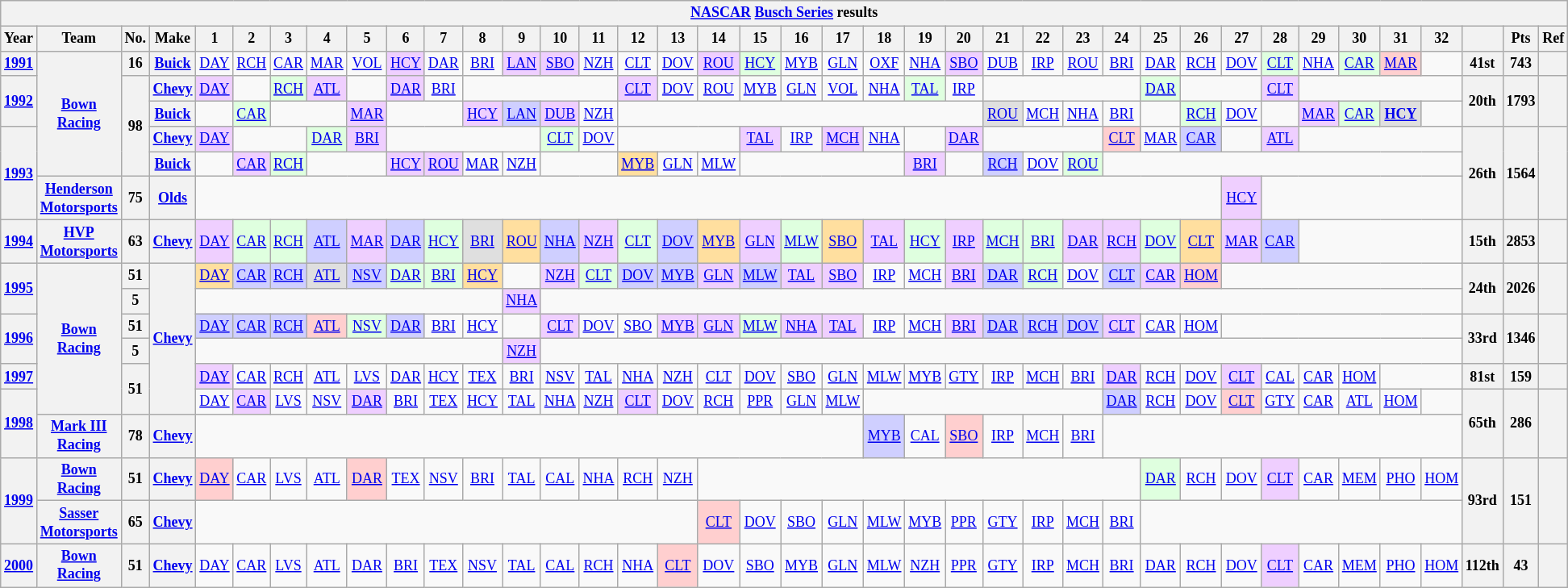<table class="wikitable" style="text-align:center; font-size:75%">
<tr>
<th colspan=42><a href='#'>NASCAR</a> <a href='#'>Busch Series</a> results</th>
</tr>
<tr>
<th>Year</th>
<th>Team</th>
<th>No.</th>
<th>Make</th>
<th>1</th>
<th>2</th>
<th>3</th>
<th>4</th>
<th>5</th>
<th>6</th>
<th>7</th>
<th>8</th>
<th>9</th>
<th>10</th>
<th>11</th>
<th>12</th>
<th>13</th>
<th>14</th>
<th>15</th>
<th>16</th>
<th>17</th>
<th>18</th>
<th>19</th>
<th>20</th>
<th>21</th>
<th>22</th>
<th>23</th>
<th>24</th>
<th>25</th>
<th>26</th>
<th>27</th>
<th>28</th>
<th>29</th>
<th>30</th>
<th>31</th>
<th>32</th>
<th></th>
<th>Pts</th>
<th>Ref</th>
</tr>
<tr>
<th><a href='#'>1991</a></th>
<th rowspan=5><a href='#'>Bown Racing</a></th>
<th>16</th>
<th><a href='#'>Buick</a></th>
<td><a href='#'>DAY</a></td>
<td><a href='#'>RCH</a></td>
<td><a href='#'>CAR</a></td>
<td><a href='#'>MAR</a></td>
<td><a href='#'>VOL</a></td>
<td style="background:#EFCFFF;"><a href='#'>HCY</a><br></td>
<td><a href='#'>DAR</a></td>
<td><a href='#'>BRI</a></td>
<td style="background:#EFCFFF;"><a href='#'>LAN</a><br></td>
<td style="background:#EFCFFF;"><a href='#'>SBO</a><br></td>
<td><a href='#'>NZH</a></td>
<td><a href='#'>CLT</a></td>
<td><a href='#'>DOV</a></td>
<td style="background:#EFCFFF;"><a href='#'>ROU</a><br></td>
<td style="background:#DFFFDF;"><a href='#'>HCY</a><br></td>
<td><a href='#'>MYB</a></td>
<td><a href='#'>GLN</a></td>
<td><a href='#'>OXF</a></td>
<td><a href='#'>NHA</a></td>
<td style="background:#EFCFFF;"><a href='#'>SBO</a><br></td>
<td><a href='#'>DUB</a></td>
<td><a href='#'>IRP</a></td>
<td><a href='#'>ROU</a></td>
<td><a href='#'>BRI</a></td>
<td><a href='#'>DAR</a></td>
<td><a href='#'>RCH</a></td>
<td><a href='#'>DOV</a></td>
<td style="background:#DFFFDF;"><a href='#'>CLT</a><br></td>
<td><a href='#'>NHA</a></td>
<td style="background:#DFFFDF;"><a href='#'>CAR</a><br></td>
<td style="background:#FFCFCF;"><a href='#'>MAR</a><br></td>
<td></td>
<th>41st</th>
<th>743</th>
<th></th>
</tr>
<tr>
<th rowspan=2><a href='#'>1992</a></th>
<th rowspan=4>98</th>
<th><a href='#'>Chevy</a></th>
<td style="background:#EFCFFF;"><a href='#'>DAY</a><br></td>
<td></td>
<td style="background:#DFFFDF;"><a href='#'>RCH</a><br></td>
<td style="background:#EFCFFF;"><a href='#'>ATL</a><br></td>
<td></td>
<td style="background:#EFCFFF;"><a href='#'>DAR</a><br></td>
<td><a href='#'>BRI</a></td>
<td colspan=4></td>
<td style="background:#EFCFFF;"><a href='#'>CLT</a><br></td>
<td><a href='#'>DOV</a></td>
<td><a href='#'>ROU</a></td>
<td><a href='#'>MYB</a></td>
<td><a href='#'>GLN</a></td>
<td><a href='#'>VOL</a></td>
<td><a href='#'>NHA</a></td>
<td style="background:#DFFFDF;"><a href='#'>TAL</a><br></td>
<td><a href='#'>IRP</a></td>
<td colspan=4></td>
<td style="background:#DFFFDF;"><a href='#'>DAR</a><br></td>
<td colspan=2></td>
<td style="background:#EFCFFF;"><a href='#'>CLT</a><br></td>
<td colspan=4></td>
<th rowspan=2>20th</th>
<th rowspan=2>1793</th>
<th rowspan=2></th>
</tr>
<tr>
<th><a href='#'>Buick</a></th>
<td></td>
<td style="background:#DFFFDF;"><a href='#'>CAR</a><br></td>
<td colspan=2></td>
<td style="background:#EFCFFF;"><a href='#'>MAR</a><br></td>
<td colspan=2></td>
<td style="background:#EFCFFF;"><a href='#'>HCY</a><br></td>
<td style="background:#CFCFFF;"><a href='#'>LAN</a><br></td>
<td style="background:#EFCFFF;"><a href='#'>DUB</a><br></td>
<td><a href='#'>NZH</a></td>
<td colspan=9></td>
<td style="background:#DFDFDF;"><a href='#'>ROU</a><br></td>
<td><a href='#'>MCH</a></td>
<td><a href='#'>NHA</a></td>
<td><a href='#'>BRI</a></td>
<td></td>
<td style="background:#DFFFDF;"><a href='#'>RCH</a><br></td>
<td><a href='#'>DOV</a></td>
<td></td>
<td style="background:#EFCFFF;"><a href='#'>MAR</a><br></td>
<td style="background:#DFFFDF;"><a href='#'>CAR</a><br></td>
<td style="background:#DFDFDF;"><strong><a href='#'>HCY</a></strong><br></td>
<td></td>
</tr>
<tr>
<th rowspan=3><a href='#'>1993</a></th>
<th><a href='#'>Chevy</a></th>
<td style="background:#EFCFFF;"><a href='#'>DAY</a><br></td>
<td colspan=2></td>
<td style="background:#DFFFDF;"><a href='#'>DAR</a><br></td>
<td style="background:#EFCFFF;"><a href='#'>BRI</a><br></td>
<td colspan=4></td>
<td style="background:#DFFFDF;"><a href='#'>CLT</a><br></td>
<td><a href='#'>DOV</a></td>
<td colspan=3></td>
<td style="background:#EFCFFF;"><a href='#'>TAL</a><br></td>
<td><a href='#'>IRP</a></td>
<td style="background:#EFCFFF;"><a href='#'>MCH</a><br></td>
<td><a href='#'>NHA</a></td>
<td></td>
<td style="background:#EFCFFF;"><a href='#'>DAR</a><br></td>
<td colspan=3></td>
<td style="background:#FFCFCF;"><a href='#'>CLT</a><br></td>
<td><a href='#'>MAR</a></td>
<td style="background:#CFCFFF;"><a href='#'>CAR</a><br></td>
<td></td>
<td style="background:#EFCFFF;"><a href='#'>ATL</a><br></td>
<td colspan=4></td>
<th rowspan=3>26th</th>
<th rowspan=3>1564</th>
<th rowspan=3></th>
</tr>
<tr>
<th><a href='#'>Buick</a></th>
<td></td>
<td style="background:#EFCFFF;"><a href='#'>CAR</a><br></td>
<td style="background:#DFFFDF;"><a href='#'>RCH</a><br></td>
<td colspan=2></td>
<td style="background:#EFCFFF;"><a href='#'>HCY</a><br></td>
<td style="background:#EFCFFF;"><a href='#'>ROU</a><br></td>
<td><a href='#'>MAR</a></td>
<td><a href='#'>NZH</a></td>
<td colspan=2></td>
<td style="background:#FFDF9F;"><a href='#'>MYB</a><br></td>
<td><a href='#'>GLN</a></td>
<td><a href='#'>MLW</a></td>
<td colspan=4></td>
<td style="background:#EFCFFF;"><a href='#'>BRI</a><br></td>
<td></td>
<td style="background:#CFCFFF;"><a href='#'>RCH</a><br></td>
<td><a href='#'>DOV</a></td>
<td style="background:#DFFFDF;"><a href='#'>ROU</a><br></td>
<td colspan=9></td>
</tr>
<tr>
<th><a href='#'>Henderson Motorsports</a></th>
<th>75</th>
<th><a href='#'>Olds</a></th>
<td colspan=26></td>
<td style="background:#EFCFFF;"><a href='#'>HCY</a><br></td>
<td colspan=5></td>
</tr>
<tr>
<th><a href='#'>1994</a></th>
<th><a href='#'>HVP Motorsports</a></th>
<th>63</th>
<th><a href='#'>Chevy</a></th>
<td style="background:#EFCFFF;"><a href='#'>DAY</a><br></td>
<td style="background:#DFFFDF;"><a href='#'>CAR</a><br></td>
<td style="background:#DFFFDF;"><a href='#'>RCH</a><br></td>
<td style="background:#CFCFFF;"><a href='#'>ATL</a><br></td>
<td style="background:#EFCFFF;"><a href='#'>MAR</a><br></td>
<td style="background:#CFCFFF;"><a href='#'>DAR</a><br></td>
<td style="background:#DFFFDF;"><a href='#'>HCY</a><br></td>
<td style="background:#DFDFDF;"><a href='#'>BRI</a><br></td>
<td style="background:#FFDF9F;"><a href='#'>ROU</a><br></td>
<td style="background:#CFCFFF;"><a href='#'>NHA</a><br></td>
<td style="background:#EFCFFF;"><a href='#'>NZH</a><br></td>
<td style="background:#DFFFDF;"><a href='#'>CLT</a><br></td>
<td style="background:#CFCFFF;"><a href='#'>DOV</a><br></td>
<td style="background:#FFDF9F;"><a href='#'>MYB</a><br></td>
<td style="background:#EFCFFF;"><a href='#'>GLN</a><br></td>
<td style="background:#DFFFDF;"><a href='#'>MLW</a><br></td>
<td style="background:#FFDF9F;"><a href='#'>SBO</a><br></td>
<td style="background:#EFCFFF;"><a href='#'>TAL</a><br></td>
<td style="background:#DFFFDF;"><a href='#'>HCY</a><br></td>
<td style="background:#EFCFFF;"><a href='#'>IRP</a><br></td>
<td style="background:#DFFFDF;"><a href='#'>MCH</a><br></td>
<td style="background:#DFFFDF;"><a href='#'>BRI</a><br></td>
<td style="background:#EFCFFF;"><a href='#'>DAR</a><br></td>
<td style="background:#EFCFFF;"><a href='#'>RCH</a><br></td>
<td style="background:#DFFFDF;"><a href='#'>DOV</a><br></td>
<td style="background:#FFDF9F;"><a href='#'>CLT</a><br></td>
<td style="background:#EFCFFF;"><a href='#'>MAR</a><br></td>
<td style="background:#CFCFFF;"><a href='#'>CAR</a><br></td>
<td colspan=4></td>
<th>15th</th>
<th>2853</th>
<th></th>
</tr>
<tr>
<th rowspan=2><a href='#'>1995</a></th>
<th rowspan=6><a href='#'>Bown Racing</a></th>
<th>51</th>
<th rowspan=6><a href='#'>Chevy</a></th>
<td style="background:#FFDF9F;"><a href='#'>DAY</a><br></td>
<td style="background:#CFCFFF;"><a href='#'>CAR</a><br></td>
<td style="background:#CFCFFF;"><a href='#'>RCH</a><br></td>
<td style="background:#DFDFDF;"><a href='#'>ATL</a><br></td>
<td style="background:#CFCFFF;"><a href='#'>NSV</a><br></td>
<td style="background:#DFFFDF;"><a href='#'>DAR</a><br></td>
<td style="background:#DFFFDF;"><a href='#'>BRI</a><br></td>
<td style="background:#FFDF9F;"><a href='#'>HCY</a><br></td>
<td></td>
<td style="background:#EFCFFF;"><a href='#'>NZH</a><br></td>
<td style="background:#DFFFDF;"><a href='#'>CLT</a><br></td>
<td style="background:#CFCFFF;"><a href='#'>DOV</a><br></td>
<td style="background:#CFCFFF;"><a href='#'>MYB</a><br></td>
<td style="background:#EFCFFF;"><a href='#'>GLN</a><br></td>
<td style="background:#CFCFFF;"><a href='#'>MLW</a><br></td>
<td style="background:#EFCFFF;"><a href='#'>TAL</a><br></td>
<td style="background:#EFCFFF;"><a href='#'>SBO</a><br></td>
<td><a href='#'>IRP</a></td>
<td><a href='#'>MCH</a></td>
<td style="background:#EFCFFF;"><a href='#'>BRI</a><br></td>
<td style="background:#CFCFFF;"><a href='#'>DAR</a><br></td>
<td style="background:#DFFFDF;"><a href='#'>RCH</a><br></td>
<td><a href='#'>DOV</a></td>
<td style="background:#CFCFFF;"><a href='#'>CLT</a><br></td>
<td style="background:#EFCFFF;"><a href='#'>CAR</a><br></td>
<td style="background:#FFCFCF;"><a href='#'>HOM</a><br></td>
<td colspan=6></td>
<th rowspan=2>24th</th>
<th rowspan=2>2026</th>
<th rowspan=2></th>
</tr>
<tr>
<th>5</th>
<td colspan=8></td>
<td style="background:#EFCFFF;"><a href='#'>NHA</a><br></td>
<td colspan=23></td>
</tr>
<tr>
<th rowspan=2><a href='#'>1996</a></th>
<th>51</th>
<td style="background:#CFCFFF;"><a href='#'>DAY</a><br></td>
<td style="background:#CFCFFF;"><a href='#'>CAR</a><br></td>
<td style="background:#CFCFFF;"><a href='#'>RCH</a><br></td>
<td style="background:#FFCFCF;"><a href='#'>ATL</a><br></td>
<td style="background:#DFFFDF;"><a href='#'>NSV</a><br></td>
<td style="background:#CFCFFF;"><a href='#'>DAR</a><br></td>
<td><a href='#'>BRI</a></td>
<td><a href='#'>HCY</a></td>
<td></td>
<td style="background:#EFCFFF;"><a href='#'>CLT</a><br></td>
<td><a href='#'>DOV</a></td>
<td><a href='#'>SBO</a></td>
<td style="background:#EFCFFF;"><a href='#'>MYB</a><br></td>
<td style="background:#EFCFFF;"><a href='#'>GLN</a><br></td>
<td style="background:#DFFFDF;"><a href='#'>MLW</a><br></td>
<td style="background:#EFCFFF;"><a href='#'>NHA</a><br></td>
<td style="background:#EFCFFF;"><a href='#'>TAL</a><br></td>
<td><a href='#'>IRP</a></td>
<td><a href='#'>MCH</a></td>
<td style="background:#EFCFFF;"><a href='#'>BRI</a><br></td>
<td style="background:#CFCFFF;"><a href='#'>DAR</a><br></td>
<td style="background:#CFCFFF;"><a href='#'>RCH</a><br></td>
<td style="background:#CFCFFF;"><a href='#'>DOV</a><br></td>
<td style="background:#EFCFFF;"><a href='#'>CLT</a><br></td>
<td><a href='#'>CAR</a></td>
<td><a href='#'>HOM</a></td>
<td colspan=6></td>
<th rowspan=2>33rd</th>
<th rowspan=2>1346</th>
<th rowspan=2></th>
</tr>
<tr>
<th>5</th>
<td colspan=8></td>
<td style="background:#EFCFFF;"><a href='#'>NZH</a><br></td>
<td colspan=23></td>
</tr>
<tr>
<th><a href='#'>1997</a></th>
<th rowspan=2>51</th>
<td style="background:#EFCFFF;"><a href='#'>DAY</a><br></td>
<td><a href='#'>CAR</a></td>
<td><a href='#'>RCH</a></td>
<td><a href='#'>ATL</a></td>
<td><a href='#'>LVS</a></td>
<td><a href='#'>DAR</a></td>
<td><a href='#'>HCY</a></td>
<td><a href='#'>TEX</a></td>
<td><a href='#'>BRI</a></td>
<td><a href='#'>NSV</a></td>
<td><a href='#'>TAL</a></td>
<td><a href='#'>NHA</a></td>
<td><a href='#'>NZH</a></td>
<td><a href='#'>CLT</a></td>
<td><a href='#'>DOV</a></td>
<td><a href='#'>SBO</a></td>
<td><a href='#'>GLN</a></td>
<td><a href='#'>MLW</a></td>
<td><a href='#'>MYB</a></td>
<td><a href='#'>GTY</a></td>
<td><a href='#'>IRP</a></td>
<td><a href='#'>MCH</a></td>
<td><a href='#'>BRI</a></td>
<td style="background:#EFCFFF;"><a href='#'>DAR</a><br></td>
<td><a href='#'>RCH</a></td>
<td><a href='#'>DOV</a></td>
<td style="background:#EFCFFF;"><a href='#'>CLT</a><br></td>
<td><a href='#'>CAL</a></td>
<td><a href='#'>CAR</a></td>
<td><a href='#'>HOM</a></td>
<td colspan=2></td>
<th>81st</th>
<th>159</th>
<th></th>
</tr>
<tr>
<th rowspan=2><a href='#'>1998</a></th>
<td><a href='#'>DAY</a></td>
<td style="background:#EFCFFF;"><a href='#'>CAR</a><br></td>
<td><a href='#'>LVS</a></td>
<td><a href='#'>NSV</a></td>
<td style="background:#EFCFFF;"><a href='#'>DAR</a><br></td>
<td><a href='#'>BRI</a></td>
<td><a href='#'>TEX</a></td>
<td><a href='#'>HCY</a></td>
<td><a href='#'>TAL</a></td>
<td><a href='#'>NHA</a></td>
<td><a href='#'>NZH</a></td>
<td style="background:#EFCFFF;"><a href='#'>CLT</a><br></td>
<td><a href='#'>DOV</a></td>
<td><a href='#'>RCH</a></td>
<td><a href='#'>PPR</a></td>
<td><a href='#'>GLN</a></td>
<td><a href='#'>MLW</a></td>
<td colspan=6></td>
<td style="background:#CFCFFF;"><a href='#'>DAR</a><br></td>
<td><a href='#'>RCH</a></td>
<td><a href='#'>DOV</a></td>
<td style="background:#FFCFCF;"><a href='#'>CLT</a><br></td>
<td><a href='#'>GTY</a></td>
<td><a href='#'>CAR</a></td>
<td><a href='#'>ATL</a></td>
<td><a href='#'>HOM</a></td>
<td></td>
<th rowspan=2>65th</th>
<th rowspan=2>286</th>
<th rowspan=2></th>
</tr>
<tr>
<th><a href='#'>Mark III Racing</a></th>
<th>78</th>
<th><a href='#'>Chevy</a></th>
<td colspan=17></td>
<td style="background:#CFCFFF;"><a href='#'>MYB</a><br></td>
<td><a href='#'>CAL</a></td>
<td style="background:#FFCFCF;"><a href='#'>SBO</a><br></td>
<td><a href='#'>IRP</a></td>
<td><a href='#'>MCH</a></td>
<td><a href='#'>BRI</a></td>
<td colspan=9></td>
</tr>
<tr>
<th rowspan=2><a href='#'>1999</a></th>
<th><a href='#'>Bown Racing</a></th>
<th>51</th>
<th><a href='#'>Chevy</a></th>
<td style="background:#FFCFCF;"><a href='#'>DAY</a><br></td>
<td><a href='#'>CAR</a></td>
<td><a href='#'>LVS</a></td>
<td><a href='#'>ATL</a></td>
<td style="background:#FFCFCF;"><a href='#'>DAR</a><br></td>
<td><a href='#'>TEX</a></td>
<td><a href='#'>NSV</a></td>
<td><a href='#'>BRI</a></td>
<td><a href='#'>TAL</a></td>
<td><a href='#'>CAL</a></td>
<td><a href='#'>NHA</a></td>
<td><a href='#'>RCH</a></td>
<td><a href='#'>NZH</a></td>
<td colspan=11></td>
<td style="background:#DFFFDF;"><a href='#'>DAR</a><br></td>
<td><a href='#'>RCH</a></td>
<td><a href='#'>DOV</a></td>
<td style="background:#EFCFFF;"><a href='#'>CLT</a><br></td>
<td><a href='#'>CAR</a></td>
<td><a href='#'>MEM</a></td>
<td><a href='#'>PHO</a></td>
<td><a href='#'>HOM</a></td>
<th rowspan=2>93rd</th>
<th rowspan=2>151</th>
<th rowspan=2></th>
</tr>
<tr>
<th><a href='#'>Sasser Motorsports</a></th>
<th>65</th>
<th><a href='#'>Chevy</a></th>
<td colspan=13></td>
<td style="background:#FFCFCF;"><a href='#'>CLT</a><br></td>
<td><a href='#'>DOV</a></td>
<td><a href='#'>SBO</a></td>
<td><a href='#'>GLN</a></td>
<td><a href='#'>MLW</a></td>
<td><a href='#'>MYB</a></td>
<td><a href='#'>PPR</a></td>
<td><a href='#'>GTY</a></td>
<td><a href='#'>IRP</a></td>
<td><a href='#'>MCH</a></td>
<td><a href='#'>BRI</a></td>
<td colspan=8></td>
</tr>
<tr>
<th><a href='#'>2000</a></th>
<th><a href='#'>Bown Racing</a></th>
<th>51</th>
<th><a href='#'>Chevy</a></th>
<td><a href='#'>DAY</a></td>
<td><a href='#'>CAR</a></td>
<td><a href='#'>LVS</a></td>
<td><a href='#'>ATL</a></td>
<td><a href='#'>DAR</a></td>
<td><a href='#'>BRI</a></td>
<td><a href='#'>TEX</a></td>
<td><a href='#'>NSV</a></td>
<td><a href='#'>TAL</a></td>
<td><a href='#'>CAL</a></td>
<td><a href='#'>RCH</a></td>
<td><a href='#'>NHA</a></td>
<td style="background:#FFCFCF;"><a href='#'>CLT</a><br></td>
<td><a href='#'>DOV</a></td>
<td><a href='#'>SBO</a></td>
<td><a href='#'>MYB</a></td>
<td><a href='#'>GLN</a></td>
<td><a href='#'>MLW</a></td>
<td><a href='#'>NZH</a></td>
<td><a href='#'>PPR</a></td>
<td><a href='#'>GTY</a></td>
<td><a href='#'>IRP</a></td>
<td><a href='#'>MCH</a></td>
<td><a href='#'>BRI</a></td>
<td><a href='#'>DAR</a></td>
<td><a href='#'>RCH</a></td>
<td><a href='#'>DOV</a></td>
<td style="background:#EFCFFF;"><a href='#'>CLT</a><br></td>
<td><a href='#'>CAR</a></td>
<td><a href='#'>MEM</a></td>
<td><a href='#'>PHO</a></td>
<td><a href='#'>HOM</a></td>
<th>112th</th>
<th>43</th>
<th></th>
</tr>
</table>
